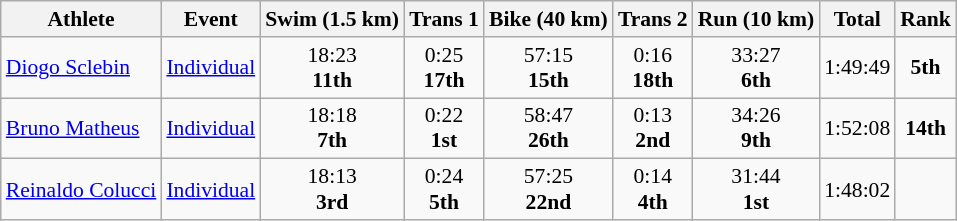<table class="wikitable" style="font-size:90%">
<tr>
<th>Athlete</th>
<th>Event</th>
<th>Swim (1.5 km)</th>
<th>Trans 1</th>
<th>Bike (40 km)</th>
<th>Trans 2</th>
<th>Run (10 km)</th>
<th>Total</th>
<th>Rank</th>
</tr>
<tr>
<td><a href='#'>Diogo Sclebin</a></td>
<td><a href='#'>Individual</a></td>
<td align=center>18:23<br><strong>11th</strong></td>
<td align=center>0:25<br><strong>17th</strong></td>
<td align=center>57:15<br><strong>15th</strong></td>
<td align=center>0:16<br><strong>18th</strong></td>
<td align=center>33:27<br><strong>6th</strong></td>
<td align=center>1:49:49</td>
<td align=center><strong>5th</strong></td>
</tr>
<tr>
<td><a href='#'>Bruno Matheus</a></td>
<td><a href='#'>Individual</a></td>
<td align=center>18:18<br><strong>7th</strong></td>
<td align=center>0:22<br><strong>1st</strong></td>
<td align=center>58:47<br><strong>26th</strong></td>
<td align=center>0:13<br><strong>2nd</strong></td>
<td align=center>34:26<br><strong>9th</strong></td>
<td align=center>1:52:08</td>
<td align=center><strong>14th</strong></td>
</tr>
<tr>
<td><a href='#'>Reinaldo Colucci</a></td>
<td><a href='#'>Individual</a></td>
<td align=center>18:13<br><strong>3rd</strong></td>
<td align=center>0:24<br><strong>5th</strong></td>
<td align=center>57:25<br><strong>22nd</strong></td>
<td align=center>0:14<br><strong>4th</strong></td>
<td align=center>31:44<br><strong>1st</strong></td>
<td align=center>1:48:02</td>
<td align=center></td>
</tr>
</table>
